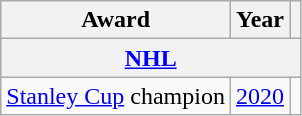<table class="wikitable">
<tr>
<th>Award</th>
<th>Year</th>
<th></th>
</tr>
<tr>
<th colspan="3"><a href='#'>NHL</a></th>
</tr>
<tr>
<td><a href='#'>Stanley Cup</a> champion</td>
<td><a href='#'>2020</a></td>
<td></td>
</tr>
</table>
